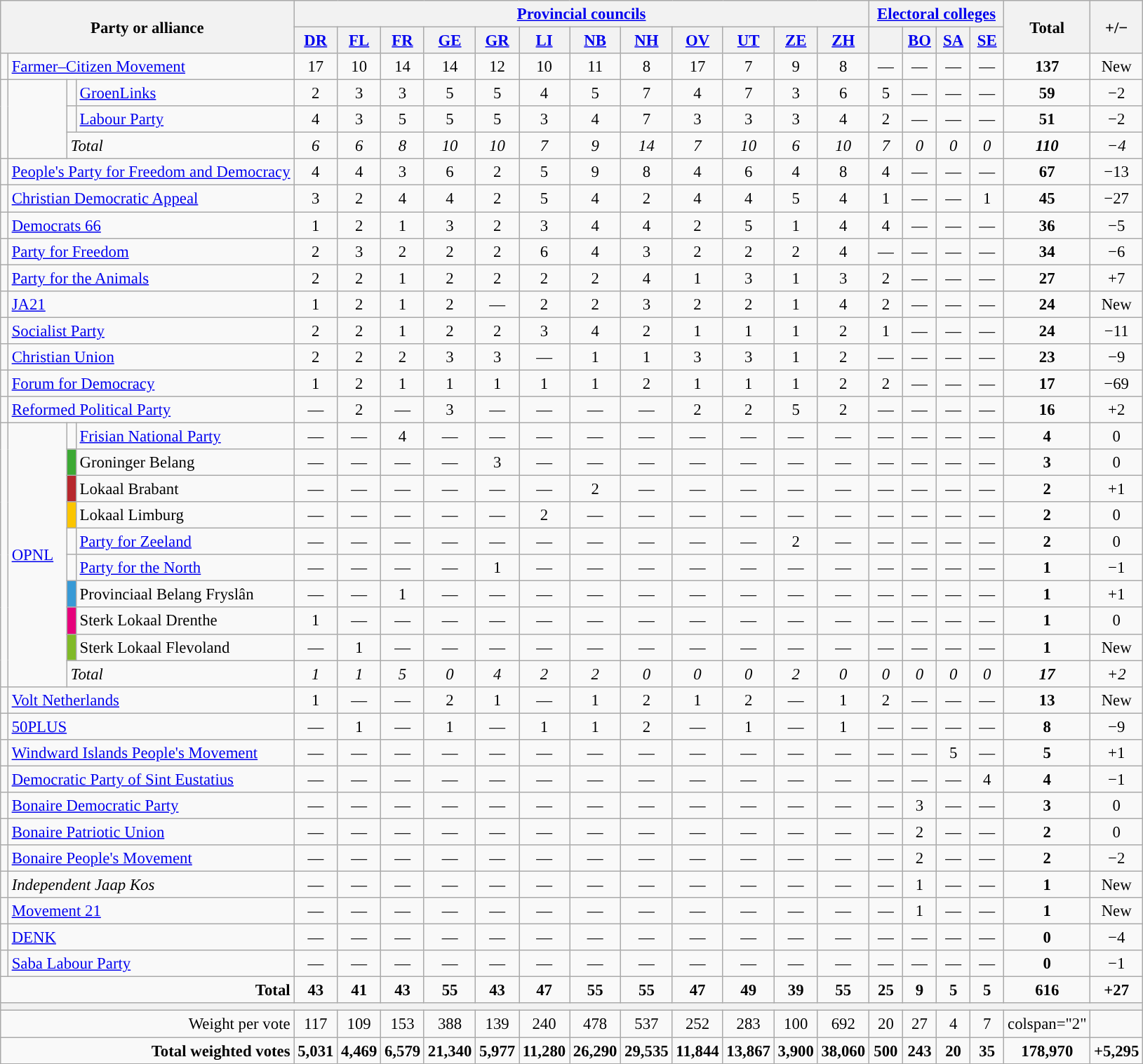<table class="wikitable mw-datatable" style="text-align:center; font-size:95%">
<tr>
<th colspan="4" rowspan="2">Party or alliance</th>
<th colspan="12"><a href='#'>Provincial councils</a></th>
<th colspan="4"><a href='#'>Electoral colleges</a></th>
<th rowspan="2" width="40px">Total</th>
<th rowspan="2" width="40px">+/−</th>
</tr>
<tr>
<th width="25px"><a href='#'>DR</a></th>
<th width="25px"><a href='#'>FL</a></th>
<th width="25px"><a href='#'>FR</a></th>
<th width="25px"><a href='#'>GE</a></th>
<th width="25px"><a href='#'>GR</a></th>
<th width="25px"><a href='#'>LI</a></th>
<th width="25px"><a href='#'>NB</a></th>
<th width="25px"><a href='#'>NH</a></th>
<th width="25px"><a href='#'>OV</a></th>
<th width="25px"><a href='#'>UT</a></th>
<th width="25px"><a href='#'>ZE</a></th>
<th width="25px"><a href='#'>ZH</a></th>
<th width="25px"></th>
<th width="25px"><a href='#'>BO</a></th>
<th width="25px"><a href='#'>SA</a></th>
<th width="25px"><a href='#'>SE</a></th>
</tr>
<tr>
<td style="color:inherit;background:"></td>
<td colspan="3" style="text-align:left"><a href='#'>Farmer–Citizen Movement</a></td>
<td>17</td>
<td>10</td>
<td>14</td>
<td>14</td>
<td>12</td>
<td>10</td>
<td>11</td>
<td>8</td>
<td>17</td>
<td>7</td>
<td>9</td>
<td>8</td>
<td>—</td>
<td>—</td>
<td>—</td>
<td>—</td>
<td><strong>137</strong></td>
<td>New</td>
</tr>
<tr>
<td rowspan="3" style="color:inherit;background:"></td>
<td rowspan="3" style="text-align:left"></td>
<td style="color:inherit;background:"></td>
<td style="text-align:left"><a href='#'>GroenLinks</a></td>
<td>2</td>
<td>3</td>
<td>3</td>
<td>5</td>
<td>5</td>
<td>4</td>
<td>5</td>
<td>7</td>
<td>4</td>
<td>7</td>
<td>3</td>
<td>6</td>
<td>5</td>
<td>—</td>
<td>—</td>
<td>—</td>
<td><strong>59</strong></td>
<td>−2</td>
</tr>
<tr>
<td style="color:inherit;background:"></td>
<td style="text-align:left"><a href='#'>Labour Party</a></td>
<td>4</td>
<td>3</td>
<td>5</td>
<td>5</td>
<td>5</td>
<td>3</td>
<td>4</td>
<td>7</td>
<td>3</td>
<td>3</td>
<td>3</td>
<td>4</td>
<td>2</td>
<td>—</td>
<td>—</td>
<td>—</td>
<td><strong>51</strong></td>
<td>−2</td>
</tr>
<tr>
<td colspan="2" style="text-align:left"><em>Total</em></td>
<td><em>6</em></td>
<td><em>6</em></td>
<td><em>8</em></td>
<td><em>10</em></td>
<td><em>10</em></td>
<td><em>7</em></td>
<td><em>9</em></td>
<td><em>14</em></td>
<td><em>7</em></td>
<td><em>10</em></td>
<td><em>6</em></td>
<td><em>10</em></td>
<td><em>7</em></td>
<td><em>0</em></td>
<td><em>0</em></td>
<td><em>0</em></td>
<td><strong><em>110</em></strong></td>
<td><em>−4</em></td>
</tr>
<tr>
<td style="color:inherit;background:"></td>
<td colspan="3" style="text-align:left"><a href='#'>People's Party for Freedom and Democracy</a></td>
<td>4</td>
<td>4</td>
<td>3</td>
<td>6</td>
<td>2</td>
<td>5</td>
<td>9</td>
<td>8</td>
<td>4</td>
<td>6</td>
<td>4</td>
<td>8</td>
<td>4</td>
<td>—</td>
<td>—</td>
<td>—</td>
<td><strong>67</strong></td>
<td>−13</td>
</tr>
<tr>
<td style="color:inherit;background:"></td>
<td colspan="3" style="text-align:left"><a href='#'>Christian Democratic Appeal</a></td>
<td>3</td>
<td>2</td>
<td>4</td>
<td>4</td>
<td>2</td>
<td>5</td>
<td>4</td>
<td>2</td>
<td>4</td>
<td>4</td>
<td>5</td>
<td>4</td>
<td>1</td>
<td>—</td>
<td>—</td>
<td>1</td>
<td><strong>45</strong></td>
<td>−27</td>
</tr>
<tr>
<td style="color:inherit;background:"></td>
<td colspan="3" style="text-align:left"><a href='#'>Democrats 66</a></td>
<td>1</td>
<td>2</td>
<td>1</td>
<td>3</td>
<td>2</td>
<td>3</td>
<td>4</td>
<td>4</td>
<td>2</td>
<td>5</td>
<td>1</td>
<td>4</td>
<td>4</td>
<td>—</td>
<td>—</td>
<td>—</td>
<td><strong>36</strong></td>
<td>−5</td>
</tr>
<tr>
<td style="color:inherit;background:"></td>
<td colspan="3" style="text-align:left"><a href='#'>Party for Freedom</a></td>
<td>2</td>
<td>3</td>
<td>2</td>
<td>2</td>
<td>2</td>
<td>6</td>
<td>4</td>
<td>3</td>
<td>2</td>
<td>2</td>
<td>2</td>
<td>4</td>
<td>—</td>
<td>—</td>
<td>—</td>
<td>—</td>
<td><strong>34</strong></td>
<td>−6</td>
</tr>
<tr>
<td style="color:inherit;background:"></td>
<td colspan="3" style="text-align:left"><a href='#'>Party for the Animals</a></td>
<td>2</td>
<td>2</td>
<td>1</td>
<td>2</td>
<td>2</td>
<td>2</td>
<td>2</td>
<td>4</td>
<td>1</td>
<td>3</td>
<td>1</td>
<td>3</td>
<td>2</td>
<td>—</td>
<td>—</td>
<td>—</td>
<td><strong>27</strong></td>
<td>+7</td>
</tr>
<tr>
<td style="color:inherit;background:"></td>
<td colspan="3" style="text-align:left"><a href='#'>JA21</a></td>
<td>1</td>
<td>2</td>
<td>1</td>
<td>2</td>
<td>—</td>
<td>2</td>
<td>2</td>
<td>3</td>
<td>2</td>
<td>2</td>
<td>1</td>
<td>4</td>
<td>2</td>
<td>—</td>
<td>—</td>
<td>—</td>
<td><strong>24</strong></td>
<td>New</td>
</tr>
<tr>
<td style="color:inherit;background:"></td>
<td colspan="3" style="text-align:left"><a href='#'>Socialist Party</a></td>
<td>2</td>
<td>2</td>
<td>1</td>
<td>2</td>
<td>2</td>
<td>3</td>
<td>4</td>
<td>2</td>
<td>1</td>
<td>1</td>
<td>1</td>
<td>2</td>
<td>1</td>
<td>—</td>
<td>—</td>
<td>—</td>
<td><strong>24</strong></td>
<td>−11</td>
</tr>
<tr>
<td style="color:inherit;background:"></td>
<td colspan="3" style="text-align:left"><a href='#'>Christian Union</a></td>
<td>2</td>
<td>2</td>
<td>2</td>
<td>3</td>
<td>3</td>
<td>—</td>
<td>1</td>
<td>1</td>
<td>3</td>
<td>3</td>
<td>1</td>
<td>2</td>
<td>—</td>
<td>—</td>
<td>—</td>
<td>—</td>
<td><strong>23</strong></td>
<td>−9</td>
</tr>
<tr>
<td style="color:inherit;background:"></td>
<td colspan="3" style="text-align:left"><a href='#'>Forum for Democracy</a></td>
<td>1</td>
<td>2</td>
<td>1</td>
<td>1</td>
<td>1</td>
<td>1</td>
<td>1</td>
<td>2</td>
<td>1</td>
<td>1</td>
<td>1</td>
<td>2</td>
<td>2</td>
<td>—</td>
<td>—</td>
<td>—</td>
<td><strong>17</strong></td>
<td>−69</td>
</tr>
<tr>
<td style="color:inherit;background:"></td>
<td colspan="3" style="text-align:left"><a href='#'>Reformed Political Party</a></td>
<td>—</td>
<td>2</td>
<td>—</td>
<td>3</td>
<td>—</td>
<td>—</td>
<td>—</td>
<td>—</td>
<td>2</td>
<td>2</td>
<td>5</td>
<td>2</td>
<td>—</td>
<td>—</td>
<td>—</td>
<td>—</td>
<td><strong>16</strong></td>
<td>+2</td>
</tr>
<tr>
<td rowspan="10" style="color:inherit;background:"></td>
<td rowspan="10" style="text-align:left"><a href='#'>OPNL</a></td>
<td style="color:inherit;background:"></td>
<td style="text-align:left"><a href='#'>Frisian National Party</a></td>
<td>—</td>
<td>—</td>
<td>4</td>
<td>—</td>
<td>—</td>
<td>—</td>
<td>—</td>
<td>—</td>
<td>—</td>
<td>—</td>
<td>—</td>
<td>—</td>
<td>—</td>
<td>—</td>
<td>—</td>
<td>—</td>
<td><strong>4</strong></td>
<td>0</td>
</tr>
<tr>
<td style="color:inherit;background:#3ca934"></td>
<td style="text-align:left">Groninger Belang</td>
<td>—</td>
<td>—</td>
<td>—</td>
<td>—</td>
<td>3</td>
<td>—</td>
<td>—</td>
<td>—</td>
<td>—</td>
<td>—</td>
<td>—</td>
<td>—</td>
<td>—</td>
<td>—</td>
<td>—</td>
<td>—</td>
<td><strong>3</strong></td>
<td>0</td>
</tr>
<tr>
<td style="color:inherit;background:#b6272d"></td>
<td style="text-align:left">Lokaal Brabant</td>
<td>—</td>
<td>—</td>
<td>—</td>
<td>—</td>
<td>—</td>
<td>—</td>
<td>2</td>
<td>—</td>
<td>—</td>
<td>—</td>
<td>—</td>
<td>—</td>
<td>—</td>
<td>—</td>
<td>—</td>
<td>—</td>
<td><strong>2</strong></td>
<td>+1</td>
</tr>
<tr>
<td style="color:inherit;background:#fbc500"></td>
<td style="text-align:left">Lokaal Limburg</td>
<td>—</td>
<td>—</td>
<td>—</td>
<td>—</td>
<td>—</td>
<td>2</td>
<td>—</td>
<td>—</td>
<td>—</td>
<td>—</td>
<td>—</td>
<td>—</td>
<td>—</td>
<td>—</td>
<td>—</td>
<td>—</td>
<td><strong>2</strong></td>
<td>0</td>
</tr>
<tr>
<td style="color:inherit;background:"></td>
<td style="text-align:left"><a href='#'>Party for Zeeland</a></td>
<td>—</td>
<td>—</td>
<td>—</td>
<td>—</td>
<td>—</td>
<td>—</td>
<td>—</td>
<td>—</td>
<td>—</td>
<td>—</td>
<td>2</td>
<td>—</td>
<td>—</td>
<td>—</td>
<td>—</td>
<td>—</td>
<td><strong>2</strong></td>
<td>0</td>
</tr>
<tr>
<td style="color:inherit;background:"></td>
<td style="text-align:left"><a href='#'>Party for the North</a></td>
<td>—</td>
<td>—</td>
<td>—</td>
<td>—</td>
<td>1</td>
<td>—</td>
<td>—</td>
<td>—</td>
<td>—</td>
<td>—</td>
<td>—</td>
<td>—</td>
<td>—</td>
<td>—</td>
<td>—</td>
<td>—</td>
<td><strong>1</strong></td>
<td>−1</td>
</tr>
<tr>
<td style="color:inherit;background:#389ad6"></td>
<td style="text-align:left">Provinciaal Belang Fryslân</td>
<td>—</td>
<td>—</td>
<td>1</td>
<td>—</td>
<td>—</td>
<td>—</td>
<td>—</td>
<td>—</td>
<td>—</td>
<td>—</td>
<td>—</td>
<td>—</td>
<td>—</td>
<td>—</td>
<td>—</td>
<td>—</td>
<td><strong>1</strong></td>
<td>+1</td>
</tr>
<tr>
<td style="color:inherit;background:#e6017b"></td>
<td style="text-align:left">Sterk Lokaal Drenthe</td>
<td>1</td>
<td>—</td>
<td>—</td>
<td>—</td>
<td>—</td>
<td>—</td>
<td>—</td>
<td>—</td>
<td>—</td>
<td>—</td>
<td>—</td>
<td>—</td>
<td>—</td>
<td>—</td>
<td>—</td>
<td>—</td>
<td><strong>1</strong></td>
<td>0</td>
</tr>
<tr>
<td style="color:inherit;background:#80ba28"></td>
<td style="text-align:left">Sterk Lokaal Flevoland</td>
<td>—</td>
<td>1</td>
<td>—</td>
<td>—</td>
<td>—</td>
<td>—</td>
<td>—</td>
<td>—</td>
<td>—</td>
<td>—</td>
<td>—</td>
<td>—</td>
<td>—</td>
<td>—</td>
<td>—</td>
<td>—</td>
<td><strong>1</strong></td>
<td>New</td>
</tr>
<tr>
<td colspan="2" style="text-align:left"><em>Total</em></td>
<td><em>1</em></td>
<td><em>1</em></td>
<td><em>5</em></td>
<td><em>0</em></td>
<td><em>4</em></td>
<td><em>2</em></td>
<td><em>2</em></td>
<td><em>0</em></td>
<td><em>0</em></td>
<td><em>0</em></td>
<td><em>2</em></td>
<td><em>0</em></td>
<td><em>0</em></td>
<td><em>0</em></td>
<td><em>0</em></td>
<td><em>0</em></td>
<td><strong><em>17</em></strong></td>
<td><em>+2</em></td>
</tr>
<tr>
<td style="color:inherit;background:"></td>
<td colspan="3" style="text-align:left"><a href='#'>Volt Netherlands</a></td>
<td>1</td>
<td>—</td>
<td>—</td>
<td>2</td>
<td>1</td>
<td>—</td>
<td>1</td>
<td>2</td>
<td>1</td>
<td>2</td>
<td>—</td>
<td>1</td>
<td>2</td>
<td>—</td>
<td>—</td>
<td>—</td>
<td><strong>13</strong></td>
<td>New</td>
</tr>
<tr>
<td style="color:inherit;background:"></td>
<td colspan="3" style="text-align:left"><a href='#'>50PLUS</a></td>
<td>—</td>
<td>1</td>
<td>—</td>
<td>1</td>
<td>—</td>
<td>1</td>
<td>1</td>
<td>2</td>
<td>—</td>
<td>1</td>
<td>—</td>
<td>1</td>
<td>—</td>
<td>—</td>
<td>—</td>
<td>—</td>
<td><strong>8</strong></td>
<td>−9</td>
</tr>
<tr>
<td style="color:inherit;background:"></td>
<td colspan="3" style="text-align:left"><a href='#'>Windward Islands People's Movement</a></td>
<td>—</td>
<td>—</td>
<td>—</td>
<td>—</td>
<td>—</td>
<td>—</td>
<td>—</td>
<td>—</td>
<td>—</td>
<td>—</td>
<td>—</td>
<td>—</td>
<td>—</td>
<td>—</td>
<td>5</td>
<td>—</td>
<td><strong>5</strong></td>
<td>+1</td>
</tr>
<tr>
<td style="color:inherit;background:"></td>
<td colspan="3" style="text-align:left"><a href='#'>Democratic Party of Sint Eustatius</a></td>
<td>—</td>
<td>—</td>
<td>—</td>
<td>—</td>
<td>—</td>
<td>—</td>
<td>—</td>
<td>—</td>
<td>—</td>
<td>—</td>
<td>—</td>
<td>—</td>
<td>—</td>
<td>—</td>
<td>—</td>
<td>4</td>
<td><strong>4</strong></td>
<td>−1</td>
</tr>
<tr>
<td style="color:inherit;background:"></td>
<td colspan="3" style="text-align:left"><a href='#'>Bonaire Democratic Party</a></td>
<td>—</td>
<td>—</td>
<td>—</td>
<td>—</td>
<td>—</td>
<td>—</td>
<td>—</td>
<td>—</td>
<td>—</td>
<td>—</td>
<td>—</td>
<td>—</td>
<td>—</td>
<td>3</td>
<td>—</td>
<td>—</td>
<td><strong>3</strong></td>
<td>0</td>
</tr>
<tr>
<td style="color:inherit;background:"></td>
<td colspan="3" style="text-align:left"><a href='#'>Bonaire Patriotic Union</a></td>
<td>—</td>
<td>—</td>
<td>—</td>
<td>—</td>
<td>—</td>
<td>—</td>
<td>—</td>
<td>—</td>
<td>—</td>
<td>—</td>
<td>—</td>
<td>—</td>
<td>—</td>
<td>2</td>
<td>—</td>
<td>—</td>
<td><strong>2</strong></td>
<td>0</td>
</tr>
<tr>
<td style="color:inherit;background:"></td>
<td colspan="3" style="text-align:left"><a href='#'>Bonaire People's Movement</a></td>
<td>—</td>
<td>—</td>
<td>—</td>
<td>—</td>
<td>—</td>
<td>—</td>
<td>—</td>
<td>—</td>
<td>—</td>
<td>—</td>
<td>—</td>
<td>—</td>
<td>—</td>
<td>2</td>
<td>—</td>
<td>—</td>
<td><strong>2</strong></td>
<td>−2</td>
</tr>
<tr>
<td style="color:inherit;background:"></td>
<td colspan="3" style="text-align:left"><em>Independent Jaap Kos</em></td>
<td>—</td>
<td>—</td>
<td>—</td>
<td>—</td>
<td>—</td>
<td>—</td>
<td>—</td>
<td>—</td>
<td>—</td>
<td>—</td>
<td>—</td>
<td>—</td>
<td>—</td>
<td>1</td>
<td>—</td>
<td>—</td>
<td><strong>1</strong></td>
<td>New</td>
</tr>
<tr>
<td style="color:inherit;background:"></td>
<td colspan="3" style="text-align:left"><a href='#'>Movement 21</a></td>
<td>—</td>
<td>—</td>
<td>—</td>
<td>—</td>
<td>—</td>
<td>—</td>
<td>—</td>
<td>—</td>
<td>—</td>
<td>—</td>
<td>—</td>
<td>—</td>
<td>—</td>
<td>1</td>
<td>—</td>
<td>—</td>
<td><strong>1</strong></td>
<td>New</td>
</tr>
<tr>
<td style="color:inherit;background:"></td>
<td colspan="3" style="text-align:left"><a href='#'>DENK</a></td>
<td>—</td>
<td>—</td>
<td>—</td>
<td>—</td>
<td>—</td>
<td>—</td>
<td>—</td>
<td>—</td>
<td>—</td>
<td>—</td>
<td>—</td>
<td>—</td>
<td>—</td>
<td>—</td>
<td>—</td>
<td>—</td>
<td><strong>0</strong></td>
<td>−4</td>
</tr>
<tr>
<td style="color:inherit;background:"></td>
<td colspan="3" style="text-align:left"><a href='#'>Saba Labour Party</a></td>
<td>—</td>
<td>—</td>
<td>—</td>
<td>—</td>
<td>—</td>
<td>—</td>
<td>—</td>
<td>—</td>
<td>—</td>
<td>—</td>
<td>—</td>
<td>—</td>
<td>—</td>
<td>—</td>
<td>—</td>
<td>—</td>
<td><strong>0</strong></td>
<td>−1</td>
</tr>
<tr>
<td colspan="4" style="text-align:right"><strong>Total</strong></td>
<td><strong>43</strong></td>
<td><strong>41</strong></td>
<td><strong>43</strong></td>
<td><strong>55</strong></td>
<td><strong>43</strong></td>
<td><strong>47</strong></td>
<td><strong>55</strong></td>
<td><strong>55</strong></td>
<td><strong>47</strong></td>
<td><strong>49</strong></td>
<td><strong>39</strong></td>
<td><strong>55</strong></td>
<td><strong>25</strong></td>
<td><strong>9</strong></td>
<td><strong>5</strong></td>
<td><strong>5</strong></td>
<td><strong>616</strong></td>
<td><strong>+27</strong></td>
</tr>
<tr>
<th colspan="22"></th>
</tr>
<tr>
<td colspan="4" style="text-align:right">Weight per vote</td>
<td>117</td>
<td>109</td>
<td>153</td>
<td>388</td>
<td>139</td>
<td>240</td>
<td>478</td>
<td>537</td>
<td>252</td>
<td>283</td>
<td>100</td>
<td>692</td>
<td>20</td>
<td>27</td>
<td>4</td>
<td>7</td>
<td>colspan="2" </td>
</tr>
<tr>
<td colspan="4" style="text-align:right"><strong>Total weighted votes</strong></td>
<td><strong>5,031</strong></td>
<td><strong>4,469</strong></td>
<td><strong>6,579</strong></td>
<td><strong>21,340</strong></td>
<td><strong>5,977</strong></td>
<td><strong>11,280</strong></td>
<td><strong>26,290</strong></td>
<td><strong>29,535</strong></td>
<td><strong>11,844</strong></td>
<td><strong>13,867</strong></td>
<td><strong>3,900</strong></td>
<td><strong>38,060</strong></td>
<td><strong>500</strong></td>
<td><strong>243</strong></td>
<td><strong>20</strong></td>
<td><strong>35</strong></td>
<td><strong>178,970</strong></td>
<td><strong>+5,295</strong></td>
</tr>
</table>
